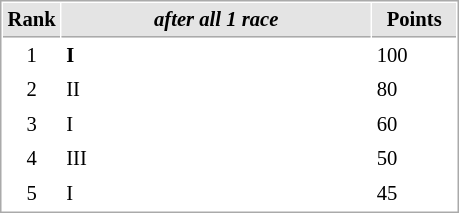<table cellspacing="1" cellpadding="3" style="border:1px solid #aaa; font-size:86%;">
<tr style="background:#e4e4e4;">
<th style="border-bottom:1px solid #aaa; width:10px;">Rank</th>
<th style="border-bottom:1px solid #aaa; width:200px;"><em>after all 1 race</em></th>
<th style="border-bottom:1px solid #aaa; width:50px;">Points</th>
</tr>
<tr>
<td align=center>1</td>
<td><strong> I </strong></td>
<td>100</td>
</tr>
<tr>
<td align=center>2</td>
<td> II</td>
<td>80</td>
</tr>
<tr>
<td align=center>3</td>
<td> I</td>
<td>60</td>
</tr>
<tr>
<td align=center>4</td>
<td> III</td>
<td>50</td>
</tr>
<tr>
<td align=center>5</td>
<td> I</td>
<td>45</td>
</tr>
</table>
